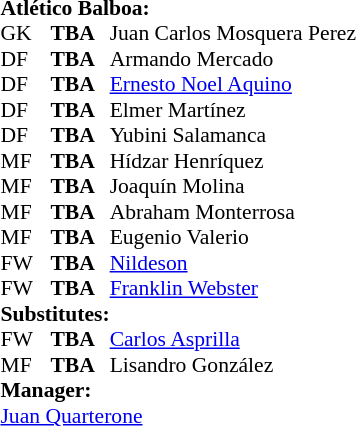<table style="font-size: 90%" cellspacing="0" cellpadding="0" align=right>
<tr>
<td colspan="4"><strong>Atlético Balboa:</strong></td>
</tr>
<tr>
<th width="25"></th>
<th width="25"></th>
</tr>
<tr>
<td>GK</td>
<td><strong>TBA</strong></td>
<td> Juan Carlos Mosquera Perez</td>
</tr>
<tr>
<td>DF</td>
<td><strong>TBA</strong></td>
<td> Armando Mercado</td>
</tr>
<tr>
<td>DF</td>
<td><strong>TBA</strong></td>
<td> <a href='#'>Ernesto Noel Aquino</a> </td>
</tr>
<tr>
<td>DF</td>
<td><strong>TBA</strong></td>
<td> Elmer Martínez</td>
</tr>
<tr>
<td>DF</td>
<td><strong>TBA</strong></td>
<td>  Yubini Salamanca</td>
</tr>
<tr>
<td>MF</td>
<td><strong>TBA</strong></td>
<td>  Hídzar Henríquez </td>
</tr>
<tr>
<td>MF</td>
<td><strong>TBA</strong></td>
<td> Joaquín Molina</td>
<td></td>
</tr>
<tr>
<td>MF</td>
<td><strong>TBA</strong></td>
<td> Abraham Monterrosa</td>
<td></td>
</tr>
<tr>
<td>MF</td>
<td><strong>TBA</strong></td>
<td> Eugenio Valerio</td>
</tr>
<tr>
<td>FW</td>
<td><strong>TBA</strong></td>
<td> <a href='#'>Nildeson</a> </td>
</tr>
<tr>
<td>FW</td>
<td><strong>TBA</strong></td>
<td> <a href='#'>Franklin Webster</a></td>
<td></td>
</tr>
<tr>
<td colspan=2><strong>Substitutes:</strong></td>
</tr>
<tr>
<td>FW</td>
<td><strong>TBA</strong></td>
<td> <a href='#'>Carlos Asprilla</a></td>
<td></td>
</tr>
<tr>
<td>MF</td>
<td><strong>TBA</strong></td>
<td> Lisandro González</td>
<td></td>
</tr>
<tr>
<td colspan=3><strong>Manager:</strong></td>
</tr>
<tr>
<td colspan=4> <a href='#'>Juan Quarterone</a></td>
</tr>
</table>
